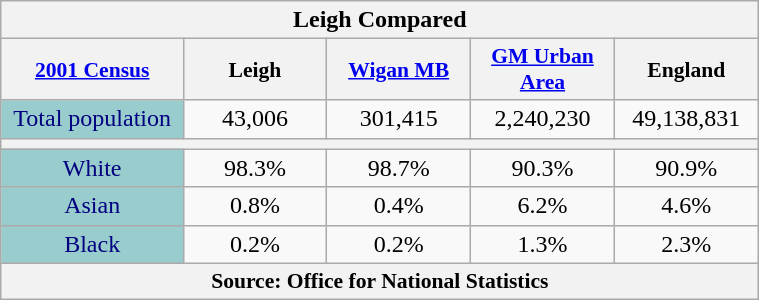<table class="wikitable" id="toc" style="float: right; margin-left: 1em; width: 40%;  text-align: center;" cellspacing="5">
<tr>
<th colspan="5"><strong>Leigh Compared</strong></th>
</tr>
<tr>
<th style="width:24%; font-size:90%;"><strong><a href='#'>2001 Census</a></strong></th>
<th style="width:19%; font-size:90%;"><strong>Leigh</strong></th>
<th style="width:19%; font-size:90%;"><strong><a href='#'>Wigan MB</a></strong></th>
<th style="width:19%; font-size:90%;"><strong><a href='#'>GM Urban Area</a></strong></th>
<th style="width:19%; font-size:90%;"><strong>England</strong></th>
</tr>
<tr>
<td style="background:#9cc; color:navy;">Total population</td>
<td>43,006</td>
<td>301,415</td>
<td>2,240,230</td>
<td>49,138,831</td>
</tr>
<tr>
<th colspan="5"></th>
</tr>
<tr>
<td style="background:#9cc; color:navy;">White</td>
<td>98.3%</td>
<td>98.7%</td>
<td>90.3%</td>
<td>90.9%</td>
</tr>
<tr>
<td style="background:#9cc; color:navy;">Asian</td>
<td>0.8%</td>
<td>0.4%</td>
<td>6.2%</td>
<td>4.6%</td>
</tr>
<tr>
<td style="background:#9cc; color:navy;">Black</td>
<td>0.2%</td>
<td>0.2%</td>
<td>1.3%</td>
<td>2.3%</td>
</tr>
<tr>
<th colspan="5" style="font-size:90%;">Source: Office for National Statistics</th>
</tr>
</table>
